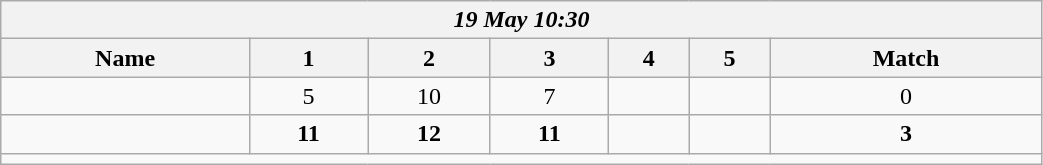<table class=wikitable style="text-align:center; width: 55%">
<tr>
<th colspan=17><em>19 May 10:30</em></th>
</tr>
<tr>
<th>Name</th>
<th>1</th>
<th>2</th>
<th>3</th>
<th>4</th>
<th>5</th>
<th>Match</th>
</tr>
<tr>
<td style="text-align:left;"></td>
<td>5</td>
<td>10</td>
<td>7</td>
<td></td>
<td></td>
<td>0</td>
</tr>
<tr>
<td style="text-align:left;"><strong></strong></td>
<td><strong>11</strong></td>
<td><strong>12</strong></td>
<td><strong>11</strong></td>
<td></td>
<td></td>
<td><strong>3</strong></td>
</tr>
<tr>
<td colspan=17></td>
</tr>
</table>
